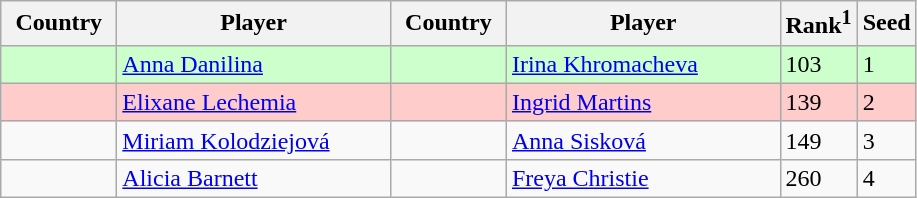<table class="sortable wikitable">
<tr>
<th width="70">Country</th>
<th width="175">Player</th>
<th width="70">Country</th>
<th width="175">Player</th>
<th>Rank<sup>1</sup></th>
<th>Seed</th>
</tr>
<tr style="background:#cfc;">
<td></td>
<td><a href='#'>Anna Danilina</a></td>
<td></td>
<td><a href='#'>Irina Khromacheva</a></td>
<td>103</td>
<td>1</td>
</tr>
<tr style="background:#fcc;">
<td></td>
<td><a href='#'>Elixane Lechemia</a></td>
<td></td>
<td><a href='#'>Ingrid Martins</a></td>
<td>139</td>
<td>2</td>
</tr>
<tr>
<td></td>
<td><a href='#'>Miriam Kolodziejová</a></td>
<td></td>
<td><a href='#'>Anna Sisková</a></td>
<td>149</td>
<td>3</td>
</tr>
<tr>
<td></td>
<td><a href='#'>Alicia Barnett</a></td>
<td></td>
<td><a href='#'>Freya Christie</a></td>
<td>260</td>
<td>4</td>
</tr>
</table>
